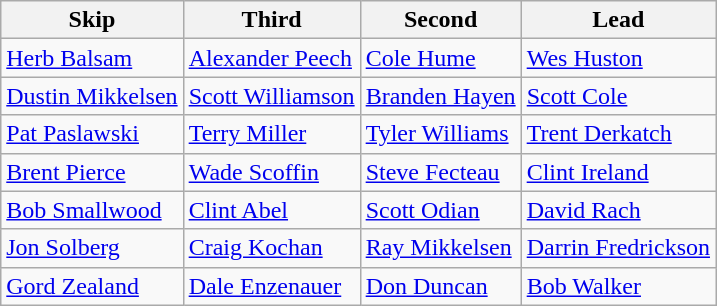<table class="wikitable">
<tr>
<th>Skip</th>
<th>Third</th>
<th>Second</th>
<th>Lead</th>
</tr>
<tr>
<td><a href='#'>Herb Balsam</a></td>
<td><a href='#'>Alexander Peech</a></td>
<td><a href='#'>Cole Hume</a></td>
<td><a href='#'>Wes Huston</a></td>
</tr>
<tr>
<td><a href='#'>Dustin Mikkelsen</a></td>
<td><a href='#'>Scott Williamson</a></td>
<td><a href='#'>Branden Hayen</a></td>
<td><a href='#'>Scott Cole</a></td>
</tr>
<tr>
<td><a href='#'>Pat Paslawski</a></td>
<td><a href='#'>Terry Miller</a></td>
<td><a href='#'>Tyler Williams</a></td>
<td><a href='#'>Trent Derkatch</a></td>
</tr>
<tr>
<td><a href='#'>Brent Pierce</a></td>
<td><a href='#'>Wade Scoffin</a></td>
<td><a href='#'>Steve Fecteau</a></td>
<td><a href='#'>Clint Ireland</a></td>
</tr>
<tr>
<td><a href='#'>Bob Smallwood</a></td>
<td><a href='#'>Clint Abel</a></td>
<td><a href='#'>Scott Odian</a></td>
<td><a href='#'>David Rach</a></td>
</tr>
<tr>
<td><a href='#'>Jon Solberg</a></td>
<td><a href='#'>Craig Kochan</a></td>
<td><a href='#'>Ray Mikkelsen</a></td>
<td><a href='#'>Darrin Fredrickson</a></td>
</tr>
<tr>
<td><a href='#'>Gord Zealand</a></td>
<td><a href='#'>Dale Enzenauer</a></td>
<td><a href='#'>Don Duncan</a></td>
<td><a href='#'>Bob Walker</a></td>
</tr>
</table>
